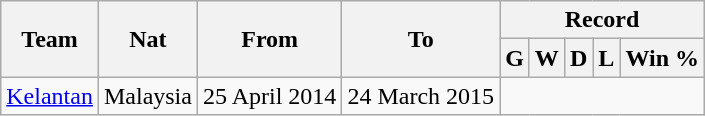<table class="wikitable" style="text-align: center;">
<tr>
<th rowspan="2">Team</th>
<th rowspan="2">Nat</th>
<th rowspan="2">From</th>
<th rowspan="2">To</th>
<th colspan="5">Record</th>
</tr>
<tr>
<th>G</th>
<th>W</th>
<th>D</th>
<th>L</th>
<th>Win %</th>
</tr>
<tr>
<td align=left><a href='#'>Kelantan</a></td>
<td>Malaysia</td>
<td align=left>25 April 2014</td>
<td align=left>24 March 2015<br></td>
</tr>
</table>
